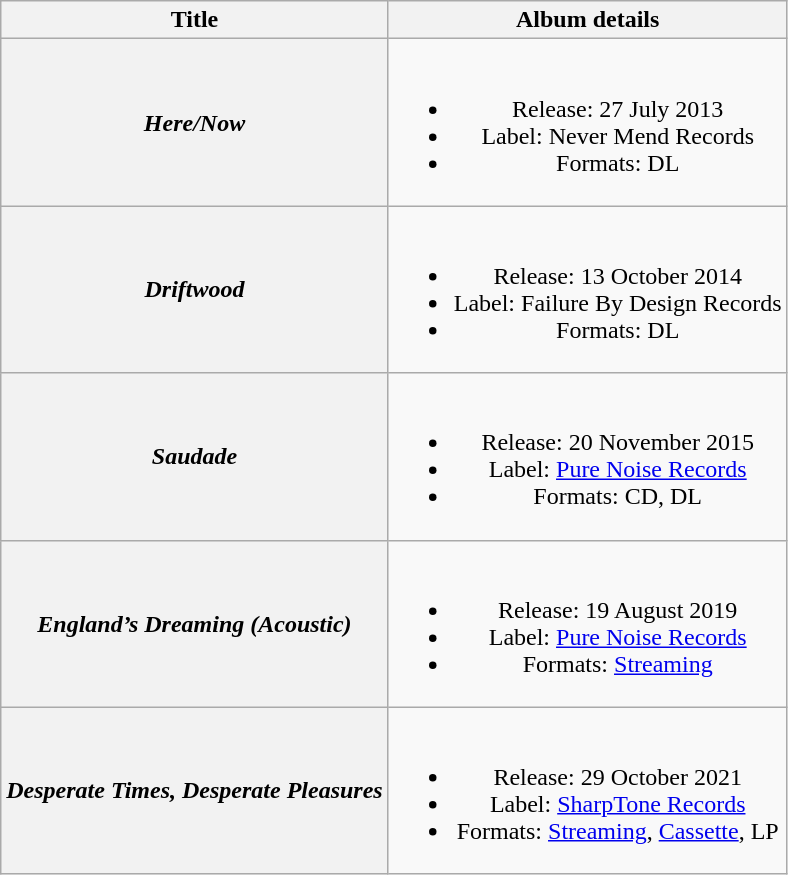<table class="wikitable plainrowheaders" style="text-align:center;">
<tr>
<th scope="col">Title</th>
<th scope="col">Album details</th>
</tr>
<tr>
<th scope="row"><em>Here/Now</em></th>
<td><br><ul><li>Release: 27 July 2013</li><li>Label: Never Mend Records</li><li>Formats: DL</li></ul></td>
</tr>
<tr>
<th scope="row"><em>Driftwood</em></th>
<td><br><ul><li>Release: 13 October 2014</li><li>Label: Failure By Design Records</li><li>Formats: DL</li></ul></td>
</tr>
<tr>
<th scope="row"><em>Saudade</em></th>
<td><br><ul><li>Release: 20 November 2015</li><li>Label: <a href='#'>Pure Noise Records</a></li><li>Formats: CD, DL</li></ul></td>
</tr>
<tr>
<th scope="row"><em>England’s Dreaming (Acoustic)</em></th>
<td><br><ul><li>Release: 19 August 2019</li><li>Label: <a href='#'>Pure Noise Records</a></li><li>Formats: <a href='#'>Streaming</a></li></ul></td>
</tr>
<tr>
<th scope="row"><em>Desperate Times, Desperate Pleasures</em></th>
<td><br><ul><li>Release: 29 October 2021</li><li>Label: <a href='#'>SharpTone Records</a></li><li>Formats: <a href='#'>Streaming</a>, <a href='#'>Cassette</a>, LP</li></ul></td>
</tr>
</table>
